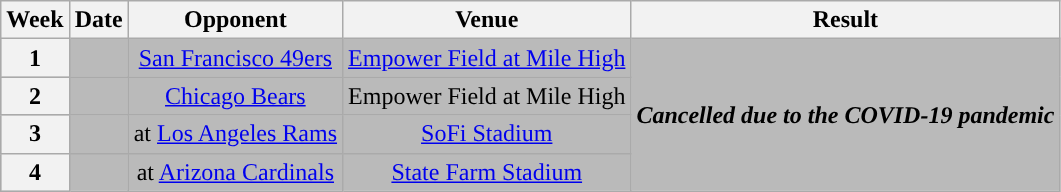<table class="wikitable" style="text-align:center">
<tr>
<th>Week</th>
<th>Date</th>
<th>Opponent</th>
<th>Venue</th>
<th>Result</th>
</tr>
<tr style="background:#bababa">
<th>1</th>
<td></td>
<td><a href='#'>San Francisco 49ers</a></td>
<td><a href='#'>Empower Field at Mile High</a></td>
<td rowspan=4><strong><em>Cancelled due to the COVID-19 pandemic</em></strong></td>
</tr>
<tr style="background:#bababa">
<th>2</th>
<td></td>
<td><a href='#'>Chicago Bears</a></td>
<td>Empower Field at Mile High</td>
</tr>
<tr style="background:#bababa">
<th>3</th>
<td></td>
<td>at <a href='#'>Los Angeles Rams</a></td>
<td><a href='#'>SoFi Stadium</a></td>
</tr>
<tr style="background:#bababa">
<th>4</th>
<td></td>
<td>at <a href='#'>Arizona Cardinals</a></td>
<td><a href='#'>State Farm Stadium</a></td>
</tr>
</table>
